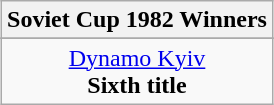<table class="wikitable" style="text-align: center; margin: 0 auto;">
<tr>
<th>Soviet Cup 1982 Winners</th>
</tr>
<tr>
</tr>
<tr>
<td><a href='#'>Dynamo Kyiv</a><br><strong>Sixth title</strong></td>
</tr>
</table>
